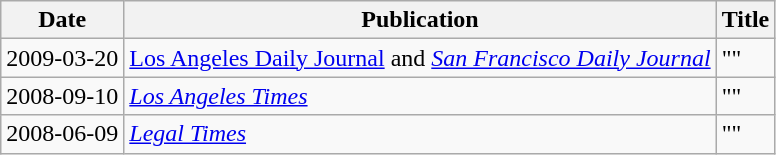<table class="wikitable sortable">
<tr>
<th>Date</th>
<th>Publication</th>
<th>Title</th>
</tr>
<tr>
<td>2009-03-20</td>
<td><em><a href='#'></em>Los Angeles Daily Journal<em></a></em> and <em><a href='#'>San Francisco Daily Journal</a></em></td>
<td>""</td>
</tr>
<tr>
<td>2008-09-10</td>
<td><em><a href='#'>Los Angeles Times</a></em></td>
<td>""</td>
</tr>
<tr>
<td>2008-06-09</td>
<td><em><a href='#'>Legal Times</a></em></td>
<td>""</td>
</tr>
</table>
